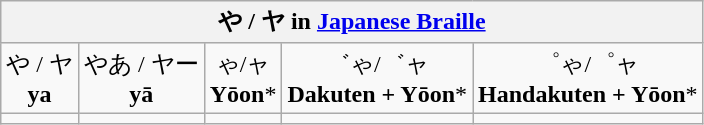<table class="wikitable nowrap" style="text-align:center">
<tr>
<th colspan=5>や / ヤ in <a href='#'>Japanese Braille</a></th>
</tr>
<tr>
<td>や / ヤ <br><strong>ya</strong></td>
<td>やあ / ヤー <br><strong>yā</strong></td>
<td>ゃ/ャ<br><strong>Yōon</strong>*</td>
<td>゛ゃ/゛ャ<br><strong>Dakuten + Yōon</strong>*</td>
<td>゜ゃ/゜ャ<br><strong>Handakuten + Yōon</strong>*</td>
</tr>
<tr>
<td></td>
<td></td>
<td></td>
<td></td>
<td></td>
</tr>
</table>
